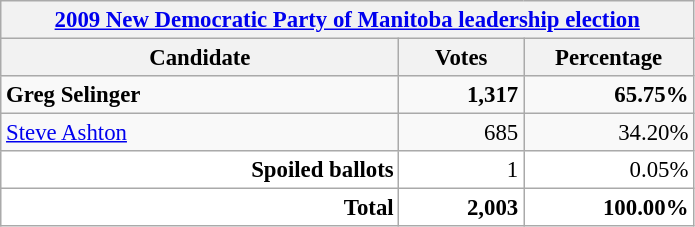<table class="wikitable" style="font-size: 95%;">
<tr>
<th colspan="3"><a href='#'>2009 New Democratic Party of Manitoba leadership election</a></th>
</tr>
<tr>
<th style="width: 17em">Candidate</th>
<th style="width: 5em">Votes</th>
<th style="width: 7em">Percentage</th>
</tr>
<tr>
<td><strong>Greg Selinger</strong></td>
<td align="right"><strong>1,317</strong></td>
<td align="right"><strong>65.75%</strong></td>
</tr>
<tr>
<td><a href='#'>Steve Ashton</a></td>
<td align="right">685</td>
<td align="right">34.20%</td>
</tr>
<tr bgcolor="white">
<td align="right"><strong>Spoiled ballots</strong></td>
<td align="right">1</td>
<td align="right">0.05%</td>
</tr>
<tr bgcolor="white">
<td align="right"><strong>Total</strong></td>
<td align="right"><strong>2,003</strong></td>
<td align="right"><strong>100.00%</strong></td>
</tr>
</table>
